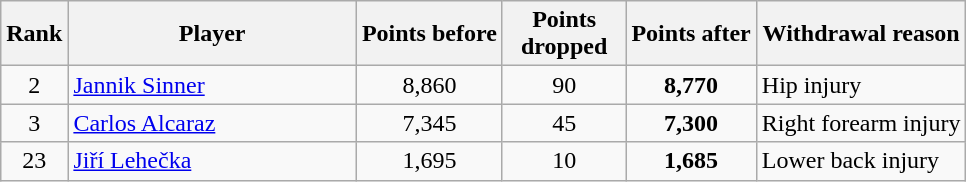<table class="wikitable sortable">
<tr>
<th>Rank</th>
<th style="width:185px;">Player</th>
<th>Points before</th>
<th style="width:75px;">Points dropped</th>
<th>Points after</th>
<th>Withdrawal reason</th>
</tr>
<tr>
<td style="text-align:center;">2</td>
<td> <a href='#'>Jannik Sinner</a></td>
<td style="text-align:center;">8,860</td>
<td style="text-align:center;">90</td>
<td style="text-align:center;"><strong>8,770</strong></td>
<td>Hip injury</td>
</tr>
<tr>
<td style="text-align:center;">3</td>
<td> <a href='#'>Carlos Alcaraz</a></td>
<td style="text-align:center;">7,345</td>
<td style="text-align:center;">45</td>
<td style="text-align:center;"><strong>7,300</strong></td>
<td>Right forearm injury</td>
</tr>
<tr>
<td style="text-align:center;">23</td>
<td> <a href='#'>Jiří Lehečka</a></td>
<td style="text-align:center;">1,695</td>
<td style="text-align:center;">10</td>
<td style="text-align:center;"><strong>1,685</strong></td>
<td>Lower back injury</td>
</tr>
</table>
